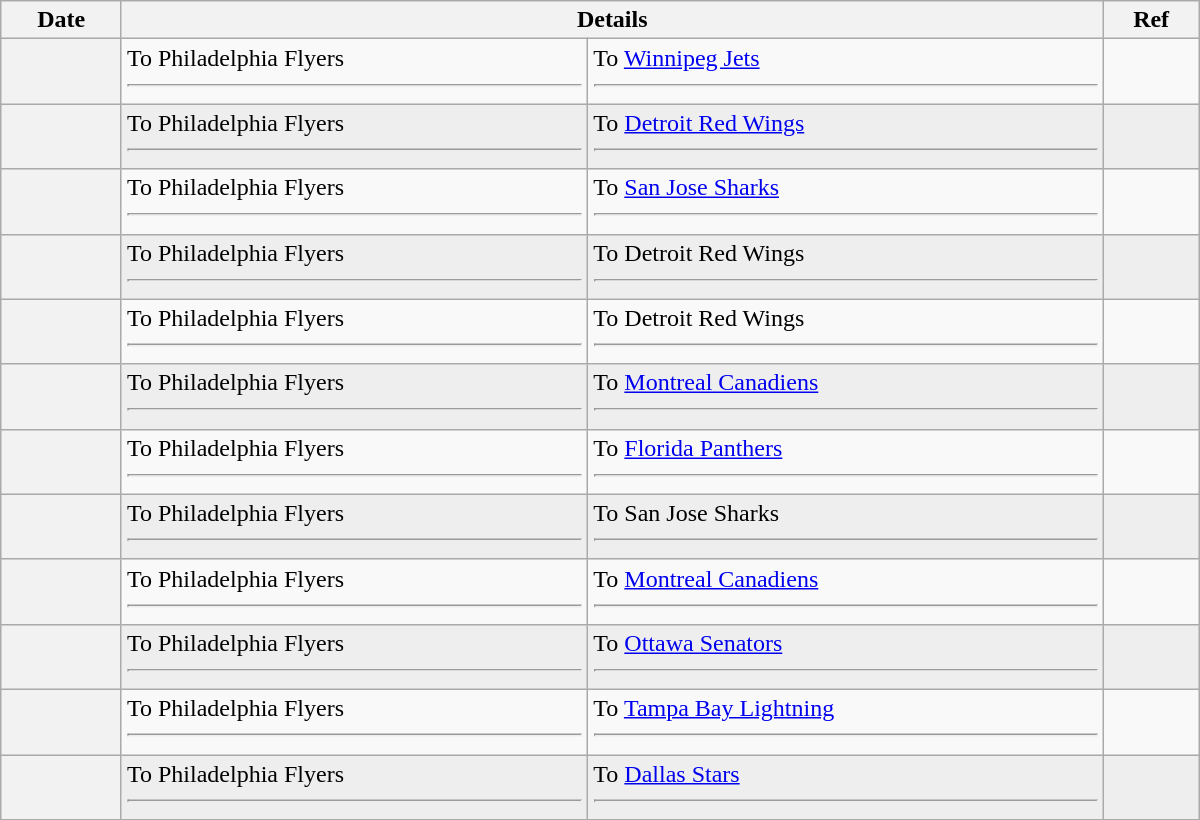<table class="wikitable plainrowheaders" style="width: 50em;">
<tr>
<th scope="col">Date</th>
<th scope="col" colspan="2">Details</th>
<th scope="col">Ref</th>
</tr>
<tr>
<th scope="row"></th>
<td valign="top">To Philadelphia Flyers <hr> </td>
<td valign="top">To <a href='#'>Winnipeg Jets</a> <hr></td>
<td></td>
</tr>
<tr bgcolor="#eeeeee">
<th scope="row"></th>
<td valign="top">To Philadelphia Flyers <hr> </td>
<td valign="top">To <a href='#'>Detroit Red Wings</a> <hr></td>
<td></td>
</tr>
<tr>
<th scope="row"></th>
<td valign="top">To Philadelphia Flyers <hr> </td>
<td valign="top">To <a href='#'>San Jose Sharks</a> <hr></td>
<td></td>
</tr>
<tr bgcolor="#eeeeee">
<th scope="row"></th>
<td valign="top">To Philadelphia Flyers <hr> </td>
<td valign="top">To Detroit Red Wings <hr></td>
<td></td>
</tr>
<tr>
<th scope="row"></th>
<td valign="top">To Philadelphia Flyers <hr> </td>
<td valign="top">To Detroit Red Wings <hr></td>
<td></td>
</tr>
<tr bgcolor="#eeeeee">
<th scope="row"></th>
<td valign="top">To Philadelphia Flyers <hr> </td>
<td valign="top">To <a href='#'>Montreal Canadiens</a> <hr> </td>
<td></td>
</tr>
<tr>
<th scope="row"></th>
<td valign="top">To Philadelphia Flyers <hr> </td>
<td valign="top">To <a href='#'>Florida Panthers</a> <hr></td>
<td></td>
</tr>
<tr bgcolor="#eeeeee">
<th scope="row"></th>
<td valign="top">To Philadelphia Flyers <hr> </td>
<td valign="top">To San Jose Sharks <hr></td>
<td></td>
</tr>
<tr>
<th scope="row"></th>
<td valign="top">To Philadelphia Flyers <hr> </td>
<td valign="top">To <a href='#'>Montreal Canadiens</a> <hr></td>
<td></td>
</tr>
<tr bgcolor="#eeeeee">
<th scope="row"></th>
<td valign="top">To Philadelphia Flyers <hr> </td>
<td valign="top">To <a href='#'>Ottawa Senators</a> <hr></td>
<td></td>
</tr>
<tr>
<th scope="row"></th>
<td valign="top">To Philadelphia Flyers <hr> </td>
<td valign="top">To <a href='#'>Tampa Bay Lightning</a> <hr></td>
<td></td>
</tr>
<tr bgcolor="#eeeeee">
<th scope="row"></th>
<td valign="top">To Philadelphia Flyers <hr> </td>
<td valign="top">To <a href='#'>Dallas Stars</a> <hr></td>
<td></td>
</tr>
</table>
